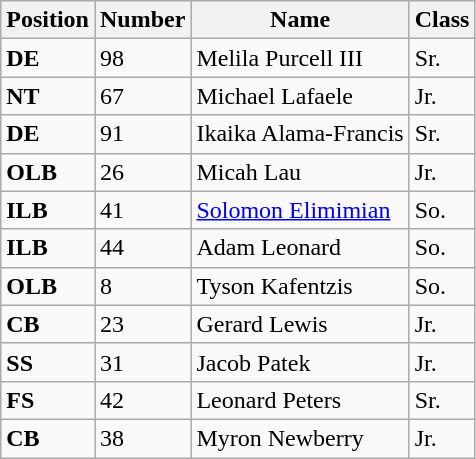<table class="wikitable">
<tr>
<th>Position</th>
<th>Number</th>
<th>Name</th>
<th>Class</th>
</tr>
<tr>
<td><strong>DE</strong></td>
<td>98</td>
<td>Melila Purcell III</td>
<td>Sr.</td>
</tr>
<tr>
<td><strong>NT</strong></td>
<td>67</td>
<td>Michael Lafaele</td>
<td>Jr.</td>
</tr>
<tr>
<td><strong>DE</strong></td>
<td>91</td>
<td>Ikaika Alama-Francis</td>
<td>Sr.</td>
</tr>
<tr>
<td><strong>OLB</strong></td>
<td>26</td>
<td>Micah Lau</td>
<td>Jr.</td>
</tr>
<tr>
<td><strong>ILB</strong></td>
<td>41</td>
<td><a href='#'>Solomon Elimimian</a></td>
<td>So.</td>
</tr>
<tr>
<td><strong>ILB</strong></td>
<td>44</td>
<td>Adam Leonard</td>
<td>So.</td>
</tr>
<tr>
<td><strong>OLB</strong></td>
<td>8</td>
<td>Tyson Kafentzis</td>
<td>So.</td>
</tr>
<tr>
<td><strong>CB</strong></td>
<td>23</td>
<td>Gerard Lewis</td>
<td>Jr.</td>
</tr>
<tr>
<td><strong>SS</strong></td>
<td>31</td>
<td>Jacob Patek</td>
<td>Jr.</td>
</tr>
<tr>
<td><strong>FS</strong></td>
<td>42</td>
<td>Leonard Peters</td>
<td>Sr.</td>
</tr>
<tr>
<td><strong>CB</strong></td>
<td>38</td>
<td>Myron Newberry</td>
<td>Jr.</td>
</tr>
</table>
